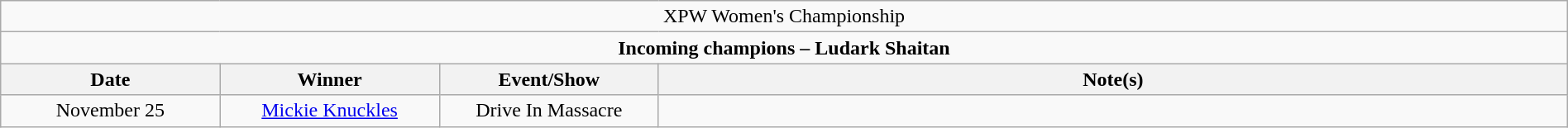<table class="wikitable" style="text-align:center; width:100%;">
<tr>
<td colspan="5" style="text-align: center;">XPW Women's Championship</td>
</tr>
<tr>
<td colspan="5" style="text-align: center;"><strong>Incoming champions – Ludark Shaitan</strong></td>
</tr>
<tr>
<th width=14%>Date</th>
<th width=14%>Winner</th>
<th width=14%>Event/Show</th>
<th width=58%>Note(s)</th>
</tr>
<tr>
<td>November 25</td>
<td><a href='#'>Mickie Knuckles</a></td>
<td>Drive In Massacre</td>
<td></td>
</tr>
</table>
